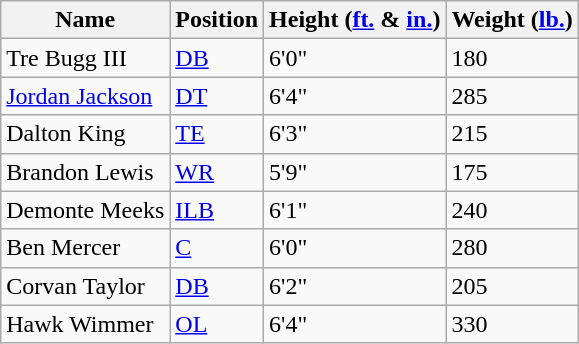<table class="wikitable">
<tr>
<th>Name</th>
<th>Position</th>
<th>Height (<a href='#'>ft.</a> & <a href='#'>in.</a>)</th>
<th>Weight (<a href='#'>lb.</a>)</th>
</tr>
<tr>
<td>Tre Bugg III</td>
<td><a href='#'>DB</a></td>
<td>6'0"</td>
<td>180</td>
</tr>
<tr>
<td><a href='#'>Jordan Jackson</a></td>
<td><a href='#'>DT</a></td>
<td>6'4"</td>
<td>285</td>
</tr>
<tr>
<td>Dalton King</td>
<td><a href='#'>TE</a></td>
<td>6'3"</td>
<td>215</td>
</tr>
<tr>
<td>Brandon Lewis</td>
<td><a href='#'>WR</a></td>
<td>5'9"</td>
<td>175</td>
</tr>
<tr>
<td>Demonte Meeks</td>
<td><a href='#'>ILB</a></td>
<td>6'1"</td>
<td>240</td>
</tr>
<tr>
<td>Ben Mercer</td>
<td><a href='#'>C</a></td>
<td>6'0"</td>
<td>280</td>
</tr>
<tr>
<td>Corvan Taylor</td>
<td><a href='#'>DB</a></td>
<td>6'2"</td>
<td>205</td>
</tr>
<tr>
<td>Hawk Wimmer</td>
<td><a href='#'>OL</a></td>
<td>6'4"</td>
<td>330</td>
</tr>
</table>
